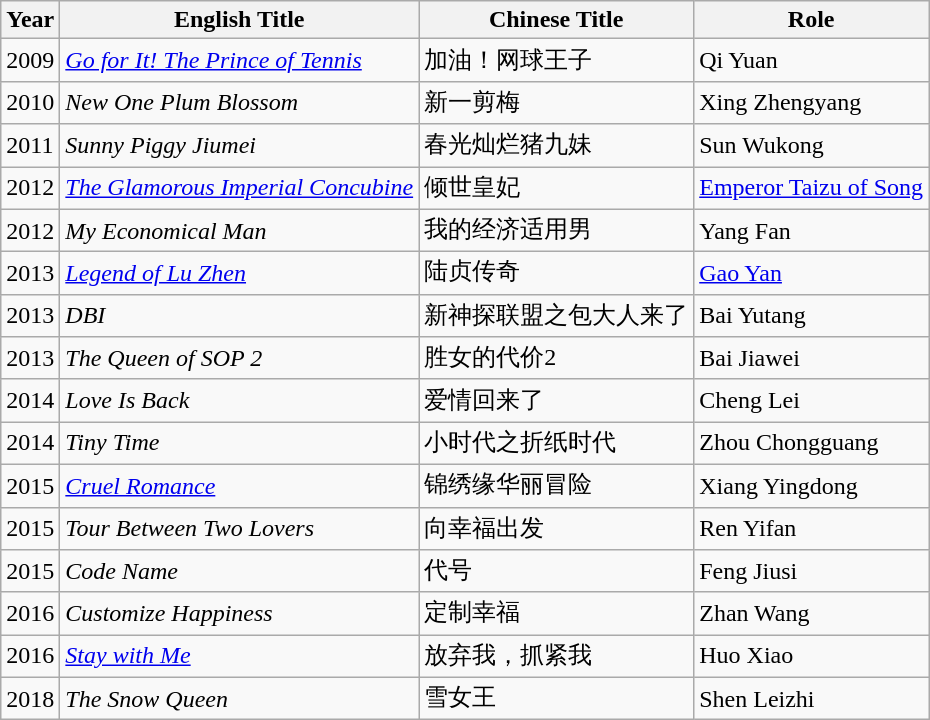<table class="wikitable">
<tr>
<th>Year</th>
<th>English Title</th>
<th>Chinese Title</th>
<th>Role</th>
</tr>
<tr>
<td>2009</td>
<td><em><a href='#'>Go for It! The Prince of Tennis</a></em></td>
<td>加油！网球王子</td>
<td>Qi Yuan</td>
</tr>
<tr>
<td>2010</td>
<td><em>New One Plum Blossom</em></td>
<td>新一剪梅</td>
<td>Xing Zhengyang</td>
</tr>
<tr>
<td>2011</td>
<td><em>Sunny Piggy Jiumei</em></td>
<td>春光灿烂猪九妹</td>
<td>Sun Wukong</td>
</tr>
<tr>
<td>2012</td>
<td><em><a href='#'>The Glamorous Imperial Concubine</a></em></td>
<td>倾世皇妃</td>
<td><a href='#'>Emperor Taizu of Song</a></td>
</tr>
<tr>
<td>2012</td>
<td><em>My Economical Man</em></td>
<td>我的经济适用男</td>
<td>Yang Fan</td>
</tr>
<tr>
<td>2013</td>
<td><em><a href='#'>Legend of Lu Zhen</a></em></td>
<td>陆贞传奇</td>
<td><a href='#'>Gao Yan</a></td>
</tr>
<tr>
<td>2013</td>
<td><em>DBI</em></td>
<td>新神探联盟之包大人来了</td>
<td>Bai Yutang</td>
</tr>
<tr>
<td>2013</td>
<td><em>The Queen of SOP 2</em></td>
<td>胜女的代价2</td>
<td>Bai Jiawei</td>
</tr>
<tr>
<td>2014</td>
<td><em>Love Is Back</em></td>
<td>爱情回来了</td>
<td>Cheng Lei</td>
</tr>
<tr>
<td>2014</td>
<td><em>Tiny Time</em></td>
<td>小时代之折纸时代</td>
<td>Zhou Chongguang</td>
</tr>
<tr>
<td>2015</td>
<td><em><a href='#'>Cruel Romance</a></em></td>
<td>锦绣缘华丽冒险</td>
<td>Xiang Yingdong</td>
</tr>
<tr>
<td>2015</td>
<td><em>Tour Between Two Lovers</em></td>
<td>向幸福出发</td>
<td>Ren Yifan</td>
</tr>
<tr>
<td>2015</td>
<td><em>Code Name</em></td>
<td>代号</td>
<td>Feng Jiusi</td>
</tr>
<tr>
<td>2016</td>
<td><em>Customize Happiness</em></td>
<td>定制幸福</td>
<td>Zhan Wang</td>
</tr>
<tr>
<td>2016</td>
<td><em><a href='#'>Stay with Me</a></em></td>
<td>放弃我，抓紧我</td>
<td>Huo Xiao</td>
</tr>
<tr>
<td>2018</td>
<td><em>The Snow Queen</em></td>
<td>雪女王</td>
<td>Shen Leizhi</td>
</tr>
</table>
